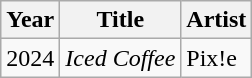<table class="wikitable sortable">
<tr>
<th>Year</th>
<th>Title</th>
<th>Artist</th>
</tr>
<tr>
<td>2024</td>
<td><em>Iced Coffee</em></td>
<td>Pix!e</td>
</tr>
</table>
